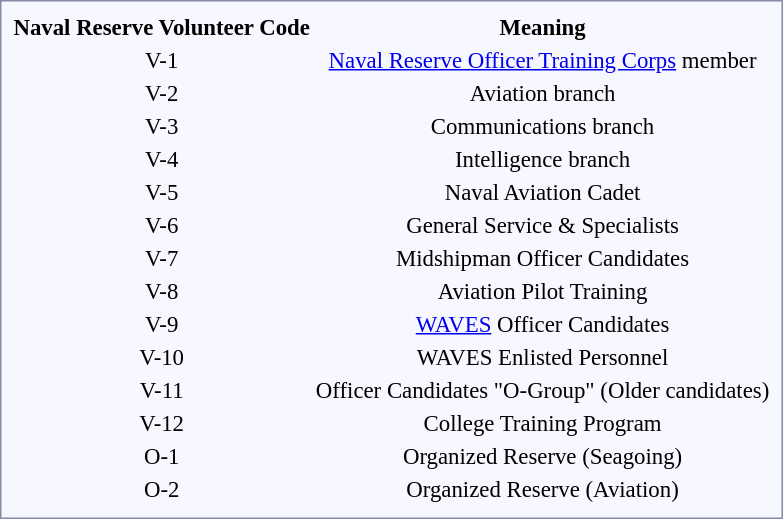<table style="border:1px solid #8888aa; background-color:#f7f8ff; padding:5px; font-size:95%; margin: 0px 12px 12px 0px;">
<tr>
<td align="center"><strong>Naval Reserve Volunteer Code</strong></td>
<td align="center"><strong>Meaning</strong></td>
</tr>
<tr>
<td align="center">V-1</td>
<td align="center"><a href='#'>Naval Reserve Officer Training Corps</a> member</td>
</tr>
<tr>
<td align="center">V-2</td>
<td align="center">Aviation branch</td>
</tr>
<tr>
<td align="center">V-3</td>
<td align="center">Communications branch</td>
</tr>
<tr>
<td align="center">V-4</td>
<td align="center">Intelligence branch</td>
</tr>
<tr>
<td align="center">V-5</td>
<td align="center">Naval Aviation Cadet</td>
</tr>
<tr>
<td align="center">V-6</td>
<td align="center">General Service & Specialists</td>
</tr>
<tr>
<td align="center">V-7</td>
<td align="center">Midshipman Officer Candidates</td>
</tr>
<tr>
<td align="center">V-8</td>
<td align="center">Aviation Pilot Training</td>
</tr>
<tr>
<td align="center">V-9</td>
<td align="center"><a href='#'>WAVES</a> Officer Candidates</td>
</tr>
<tr>
<td align="center">V-10</td>
<td align="center">WAVES Enlisted Personnel</td>
</tr>
<tr>
<td align="center">V-11</td>
<td align="center">Officer Candidates "O-Group" (Older candidates)</td>
</tr>
<tr>
<td align="center">V-12</td>
<td align="center">College Training Program</td>
</tr>
<tr>
<td align="center">O-1</td>
<td align="center">Organized Reserve (Seagoing)</td>
</tr>
<tr>
<td align="center">O-2</td>
<td align="center">Organized Reserve (Aviation)</td>
</tr>
<tr>
</tr>
</table>
